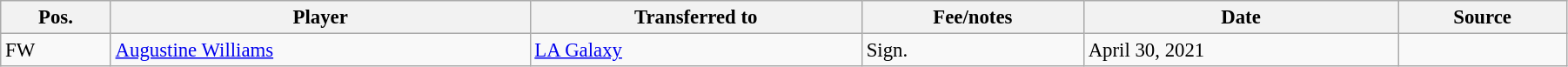<table class="wikitable sortable" style="width:95%; text-align:center; font-size:95%; text-align:left;">
<tr>
<th>Pos.</th>
<th>Player</th>
<th>Transferred to</th>
<th>Fee/notes</th>
<th>Date</th>
<th>Source</th>
</tr>
<tr>
<td>FW</td>
<td> <a href='#'>Augustine Williams</a></td>
<td> <a href='#'>LA Galaxy</a></td>
<td>Sign.</td>
<td>April 30, 2021</td>
<td align=center></td>
</tr>
</table>
